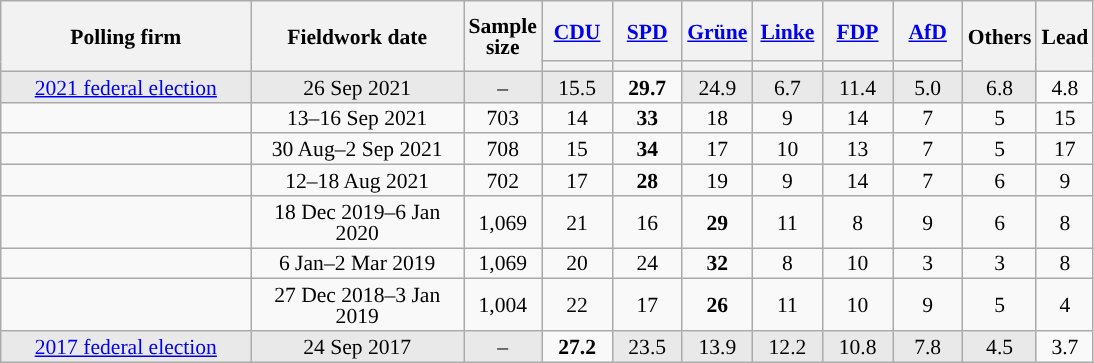<table class="wikitable sortable mw-datatable" style="text-align:center;font-size:90%;line-height:14px;">
<tr style="height:40px;">
<th style="width:160px;" rowspan="2">Polling firm</th>
<th style="width:135px;" rowspan="2">Fieldwork date</th>
<th style="width:35px;" rowspan="2">Sample<br>size</th>
<th class="unsortable" style="width:40px;"><a href='#'>CDU</a></th>
<th class="unsortable" style="width:40px;"><a href='#'>SPD</a></th>
<th class="unsortable" style="width:40px;"><a href='#'>Grüne</a></th>
<th class="unsortable" style="width:40px;"><a href='#'>Linke</a></th>
<th class="unsortable" style="width:40px;"><a href='#'>FDP</a></th>
<th class="unsortable" style="width:40px;"><a href='#'>AfD</a></th>
<th class="unsortable" style="width:30px;" rowspan="2">Others</th>
<th style="width:30px;" rowspan="2">Lead</th>
</tr>
<tr>
<th style="background:"></th>
<th style="background:"></th>
<th style="background:"></th>
<th style="background:"></th>
<th style="background:"></th>
<th style="background:"></th>
</tr>
<tr>
<td style="background:#E9E9E9;"><a href='#'>2021 federal election</a></td>
<td style="background:#E9E9E9;" data-sort-value="2021-09-26">26 Sep 2021</td>
<td style="background:#E9E9E9;">–</td>
<td style="background:#E9E9E9;">15.5</td>
<td><strong>29.7</strong></td>
<td style="background:#E9E9E9;">24.9</td>
<td style="background:#E9E9E9;">6.7</td>
<td style="background:#E9E9E9;">11.4</td>
<td style="background:#E9E9E9;">5.0</td>
<td style="background:#E9E9E9;">6.8</td>
<td style="background:">4.8</td>
</tr>
<tr>
<td></td>
<td data-sort-value="2021-09-21">13–16 Sep 2021</td>
<td>703</td>
<td>14</td>
<td><strong>33</strong></td>
<td>18</td>
<td>9</td>
<td>14</td>
<td>7</td>
<td>5</td>
<td style="background:">15</td>
</tr>
<tr>
<td></td>
<td data-sort-value="2021-09-07">30 Aug–2 Sep 2021</td>
<td>708</td>
<td>15</td>
<td><strong>34</strong></td>
<td>17</td>
<td>10</td>
<td>13</td>
<td>7</td>
<td>5</td>
<td style="background:">17</td>
</tr>
<tr>
<td></td>
<td data-sort-value="2021-08-25">12–18 Aug 2021</td>
<td>702</td>
<td>17</td>
<td><strong>28</strong></td>
<td>19</td>
<td>9</td>
<td>14</td>
<td>7</td>
<td>6</td>
<td style="background:">9</td>
</tr>
<tr>
<td></td>
<td data-sort-value="2020-01-06">18 Dec 2019–6 Jan 2020</td>
<td>1,069</td>
<td>21</td>
<td>16</td>
<td><strong>29</strong></td>
<td>11</td>
<td>8</td>
<td>9</td>
<td>6</td>
<td style="background:">8</td>
</tr>
<tr>
<td></td>
<td data-sort-value="2019-03-02">6 Jan–2 Mar 2019</td>
<td>1,069</td>
<td>20</td>
<td>24</td>
<td><strong>32</strong></td>
<td>8</td>
<td>10</td>
<td>3</td>
<td>3</td>
<td style="background:">8</td>
</tr>
<tr>
<td></td>
<td data-sort-value="2019-01-03">27 Dec 2018–3 Jan 2019</td>
<td>1,004</td>
<td>22</td>
<td>17</td>
<td><strong>26</strong></td>
<td>11</td>
<td>10</td>
<td>9</td>
<td>5</td>
<td style="background:">4</td>
</tr>
<tr>
<td style="background:#E9E9E9;"><a href='#'>2017 federal election</a></td>
<td style="background:#E9E9E9;" data-sort-value="2017-09-24">24 Sep 2017</td>
<td style="background:#E9E9E9;">–</td>
<td><strong>27.2</strong></td>
<td style="background:#E9E9E9;">23.5</td>
<td style="background:#E9E9E9;">13.9</td>
<td style="background:#E9E9E9;">12.2</td>
<td style="background:#E9E9E9;">10.8</td>
<td style="background:#E9E9E9;">7.8</td>
<td style="background:#E9E9E9;">4.5</td>
<td style="background:">3.7</td>
</tr>
</table>
